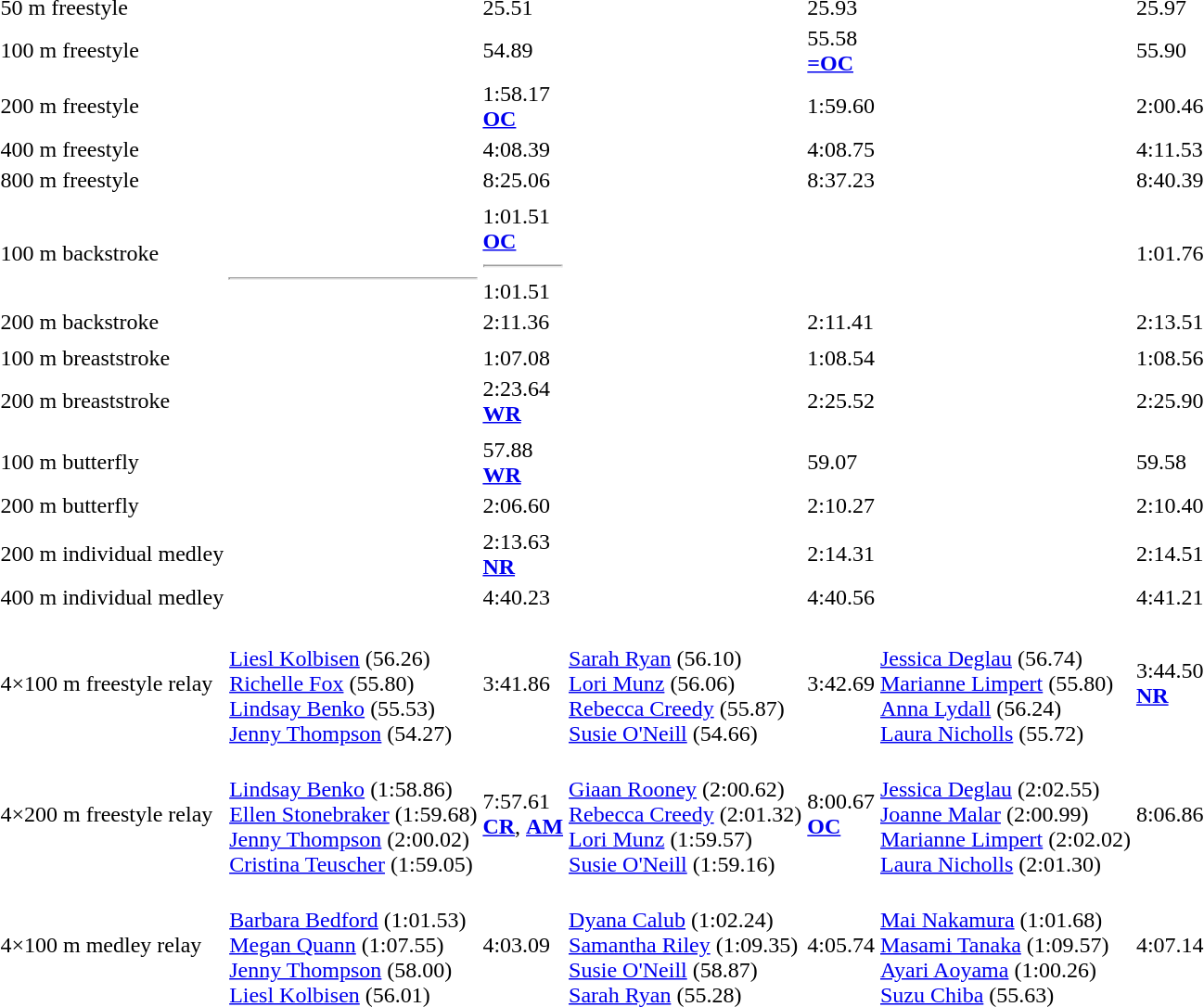<table>
<tr>
<td>50 m freestyle <br></td>
<td></td>
<td>25.51</td>
<td></td>
<td>25.93</td>
<td></td>
<td>25.97</td>
</tr>
<tr>
<td>100 m freestyle <br></td>
<td></td>
<td>54.89</td>
<td></td>
<td>55.58<br><strong><a href='#'>=OC</a></strong></td>
<td></td>
<td>55.90</td>
</tr>
<tr>
<td>200 m freestyle <br></td>
<td></td>
<td>1:58.17<br><strong><a href='#'>OC</a></strong></td>
<td></td>
<td>1:59.60</td>
<td></td>
<td>2:00.46</td>
</tr>
<tr>
<td>400 m freestyle <br></td>
<td></td>
<td>4:08.39</td>
<td></td>
<td>4:08.75</td>
<td></td>
<td>4:11.53</td>
</tr>
<tr>
<td>800 m freestyle <br></td>
<td></td>
<td>8:25.06</td>
<td></td>
<td>8:37.23</td>
<td></td>
<td>8:40.39</td>
</tr>
<tr>
<td></td>
<td></td>
<td></td>
<td></td>
<td></td>
<td></td>
<td></td>
</tr>
<tr>
<td>100 m backstroke <br></td>
<td><br><br><hr></td>
<td>1:01.51<br><strong><a href='#'>OC</a></strong><hr>1:01.51</td>
<td></td>
<td></td>
<td></td>
<td>1:01.76</td>
</tr>
<tr>
<td>200 m backstroke <br></td>
<td></td>
<td>2:11.36</td>
<td></td>
<td>2:11.41</td>
<td></td>
<td>2:13.51</td>
</tr>
<tr>
<td></td>
<td></td>
<td></td>
<td></td>
<td></td>
<td></td>
<td></td>
</tr>
<tr>
<td>100 m breaststroke <br></td>
<td></td>
<td>1:07.08</td>
<td></td>
<td>1:08.54</td>
<td></td>
<td>1:08.56</td>
</tr>
<tr>
<td>200 m breaststroke <br></td>
<td></td>
<td>2:23.64<br><strong><a href='#'>WR</a></strong></td>
<td></td>
<td>2:25.52</td>
<td></td>
<td>2:25.90</td>
</tr>
<tr>
<td></td>
<td></td>
<td></td>
<td></td>
<td></td>
<td></td>
<td></td>
</tr>
<tr>
<td>100 m butterfly <br></td>
<td></td>
<td>57.88<br><strong><a href='#'>WR</a></strong></td>
<td></td>
<td>59.07</td>
<td></td>
<td>59.58</td>
</tr>
<tr>
<td>200 m butterfly <br></td>
<td></td>
<td>2:06.60</td>
<td></td>
<td>2:10.27</td>
<td></td>
<td>2:10.40</td>
</tr>
<tr>
<td></td>
<td></td>
<td></td>
<td></td>
<td></td>
<td></td>
<td></td>
</tr>
<tr>
<td>200 m individual medley <br></td>
<td></td>
<td>2:13.63<br><strong><a href='#'>NR</a></strong></td>
<td></td>
<td>2:14.31</td>
<td></td>
<td>2:14.51</td>
</tr>
<tr>
<td>400 m individual medley <br></td>
<td></td>
<td>4:40.23</td>
<td></td>
<td>4:40.56</td>
<td></td>
<td>4:41.21</td>
</tr>
<tr>
<td></td>
<td></td>
<td></td>
<td></td>
<td></td>
<td></td>
<td></td>
</tr>
<tr>
<td>4×100 m freestyle relay <br></td>
<td><br><a href='#'>Liesl Kolbisen</a> (56.26)<br><a href='#'>Richelle Fox</a> (55.80)<br><a href='#'>Lindsay Benko</a> (55.53)<br><a href='#'>Jenny Thompson</a> (54.27)</td>
<td>3:41.86</td>
<td><br><a href='#'>Sarah Ryan</a> (56.10)<br><a href='#'>Lori Munz</a> (56.06)<br><a href='#'>Rebecca Creedy</a> (55.87)<br><a href='#'>Susie O'Neill</a> (54.66)</td>
<td>3:42.69</td>
<td><br><a href='#'>Jessica Deglau</a> (56.74)<br><a href='#'>Marianne Limpert</a> (55.80)<br><a href='#'>Anna Lydall</a> (56.24)<br><a href='#'>Laura Nicholls</a> (55.72)</td>
<td>3:44.50<br><strong><a href='#'>NR</a></strong></td>
</tr>
<tr>
<td>4×200 m freestyle relay <br></td>
<td><br><a href='#'>Lindsay Benko</a> (1:58.86)<br><a href='#'>Ellen Stonebraker</a> (1:59.68)<br><a href='#'>Jenny Thompson</a> (2:00.02)<br><a href='#'>Cristina Teuscher</a> (1:59.05)</td>
<td>7:57.61<br><strong><a href='#'>CR</a></strong>, <strong><a href='#'>AM</a></strong></td>
<td><br><a href='#'>Giaan Rooney</a> (2:00.62)<br><a href='#'>Rebecca Creedy</a> (2:01.32)<br><a href='#'>Lori Munz</a> (1:59.57)<br><a href='#'>Susie O'Neill</a> (1:59.16)</td>
<td>8:00.67<br><strong><a href='#'>OC</a></strong></td>
<td><br><a href='#'>Jessica Deglau</a> (2:02.55)<br><a href='#'>Joanne Malar</a> (2:00.99)<br><a href='#'>Marianne Limpert</a> (2:02.02)<br><a href='#'>Laura Nicholls</a> (2:01.30)</td>
<td>8:06.86</td>
</tr>
<tr>
<td>4×100 m medley relay <br></td>
<td><br><a href='#'>Barbara Bedford</a> (1:01.53)<br><a href='#'>Megan Quann</a> (1:07.55)<br><a href='#'>Jenny Thompson</a> (58.00)<br><a href='#'>Liesl Kolbisen</a> (56.01)</td>
<td>4:03.09</td>
<td><br><a href='#'>Dyana Calub</a> (1:02.24)<br><a href='#'>Samantha Riley</a> (1:09.35)<br><a href='#'>Susie O'Neill</a> (58.87)<br><a href='#'>Sarah Ryan</a> (55.28)</td>
<td>4:05.74</td>
<td><br><a href='#'>Mai Nakamura</a> (1:01.68)<br><a href='#'>Masami Tanaka</a> (1:09.57)<br><a href='#'>Ayari Aoyama</a> (1:00.26)<br><a href='#'>Suzu Chiba</a> (55.63)</td>
<td>4:07.14</td>
</tr>
</table>
